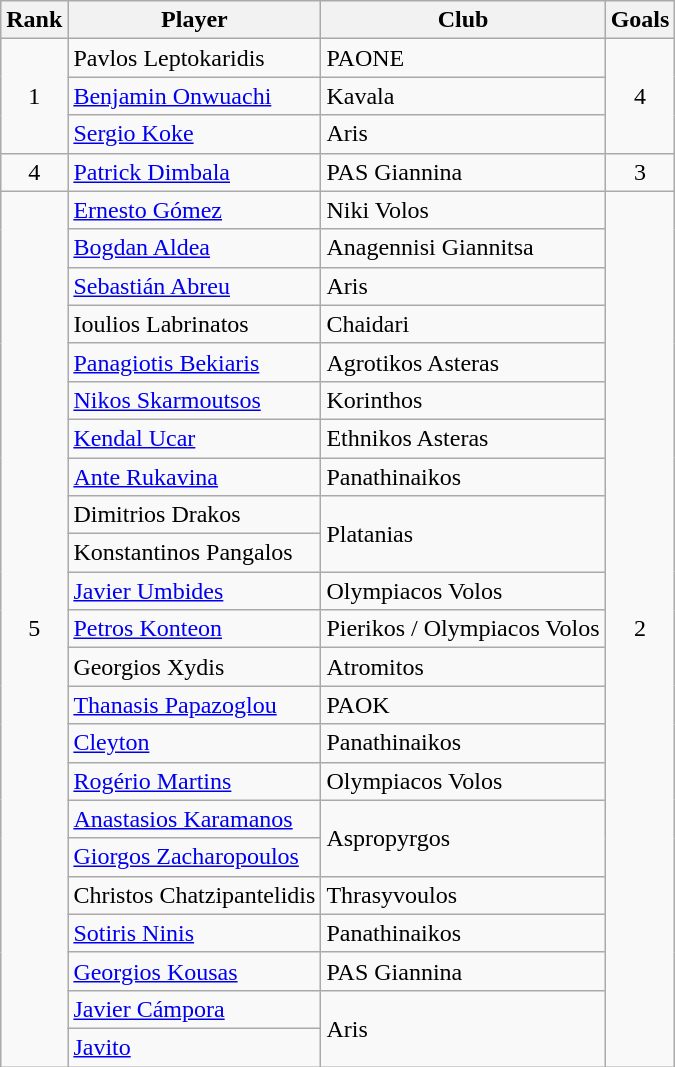<table class="wikitable sortable" style="text-align:center">
<tr>
<th>Rank</th>
<th>Player</th>
<th>Club</th>
<th>Goals</th>
</tr>
<tr>
<td rowspan=3>1</td>
<td align="left"> Pavlos Leptokaridis</td>
<td align="left">PAONE</td>
<td rowspan=3>4</td>
</tr>
<tr>
<td align="left"> <a href='#'>Benjamin Onwuachi</a></td>
<td align="left">Κavala</td>
</tr>
<tr>
<td align="left"> <a href='#'>Sergio Koke</a></td>
<td align="left">Aris</td>
</tr>
<tr>
<td>4</td>
<td align="left"> <a href='#'>Patrick Dimbala</a></td>
<td align="left">PAS Giannina</td>
<td>3</td>
</tr>
<tr>
<td rowspan=23>5</td>
<td align="left"> <a href='#'>Ernesto Gómez</a></td>
<td align="left">Niki Volos</td>
<td rowspan=23>2</td>
</tr>
<tr>
<td align="left"> <a href='#'>Bogdan Aldea</a></td>
<td align="left">Anagennisi Giannitsa</td>
</tr>
<tr>
<td align="left"> <a href='#'>Sebastián Abreu</a></td>
<td align="left">Aris</td>
</tr>
<tr>
<td align="left"> Ioulios Labrinatos</td>
<td align="left">Chaidari</td>
</tr>
<tr>
<td align="left"> <a href='#'>Panagiotis Bekiaris</a></td>
<td align="left">Agrotikos Asteras</td>
</tr>
<tr>
<td align="left"> <a href='#'>Nikos Skarmoutsos</a></td>
<td align="left">Korinthos</td>
</tr>
<tr>
<td align="left"> <a href='#'>Kendal Ucar</a></td>
<td align="left">Ethnikos Asteras</td>
</tr>
<tr>
<td align="left"> <a href='#'>Ante Rukavina</a></td>
<td align="left">Panathinaikos</td>
</tr>
<tr>
<td align="left"> Dimitrios Drakos</td>
<td align="left" rowspan=2>Platanias</td>
</tr>
<tr>
<td align="left"> Konstantinos Pangalos</td>
</tr>
<tr>
<td align="left"> <a href='#'>Javier Umbides</a></td>
<td align="left">Olympiacos Volos</td>
</tr>
<tr>
<td align="left"> <a href='#'>Petros Konteon</a></td>
<td align="left">Pierikos / Olympiacos Volos</td>
</tr>
<tr>
<td align="left"> Georgios Xydis</td>
<td align="left">Atromitos</td>
</tr>
<tr>
<td align="left"> <a href='#'>Thanasis Papazoglou</a></td>
<td align="left">PAOK</td>
</tr>
<tr>
<td align="left"> <a href='#'>Cleyton</a></td>
<td align="left">Panathinaikos</td>
</tr>
<tr>
<td align="left"> <a href='#'>Rogério Martins</a></td>
<td align="left">Olympiacos Volos</td>
</tr>
<tr>
<td align="left"> <a href='#'>Anastasios Karamanos</a></td>
<td align="left" rowspan=2>Aspropyrgos</td>
</tr>
<tr>
<td align="left"> <a href='#'>Giorgos Zacharopoulos</a></td>
</tr>
<tr>
<td align="left"> Christos Chatzipantelidis</td>
<td align="left">Thrasyvoulos</td>
</tr>
<tr>
<td align="left"> <a href='#'>Sotiris Ninis</a></td>
<td align="left">Panathinaikos</td>
</tr>
<tr>
<td align="left"> <a href='#'>Georgios Kousas</a></td>
<td align="left">PAS Giannina</td>
</tr>
<tr>
<td align="left"> <a href='#'>Javier Cámpora</a></td>
<td align="left" rowspan=2>Aris</td>
</tr>
<tr>
<td align="left"> <a href='#'>Javito</a></td>
</tr>
</table>
